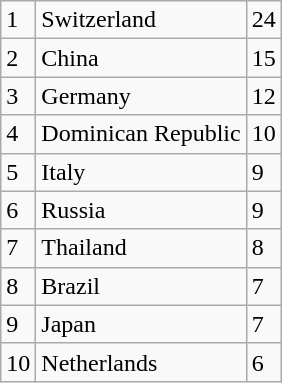<table class="wikitable">
<tr>
<td>1</td>
<td>Switzerland</td>
<td>24</td>
</tr>
<tr>
<td>2</td>
<td>China</td>
<td>15</td>
</tr>
<tr>
<td>3</td>
<td>Germany</td>
<td>12</td>
</tr>
<tr>
<td>4</td>
<td>Dominican Republic</td>
<td>10</td>
</tr>
<tr>
<td>5</td>
<td>Italy</td>
<td>9</td>
</tr>
<tr>
<td>6</td>
<td>Russia</td>
<td>9</td>
</tr>
<tr>
<td>7</td>
<td>Thailand</td>
<td>8</td>
</tr>
<tr>
<td>8</td>
<td>Brazil</td>
<td>7</td>
</tr>
<tr>
<td>9</td>
<td>Japan</td>
<td>7</td>
</tr>
<tr>
<td>10</td>
<td>Netherlands</td>
<td>6</td>
</tr>
</table>
